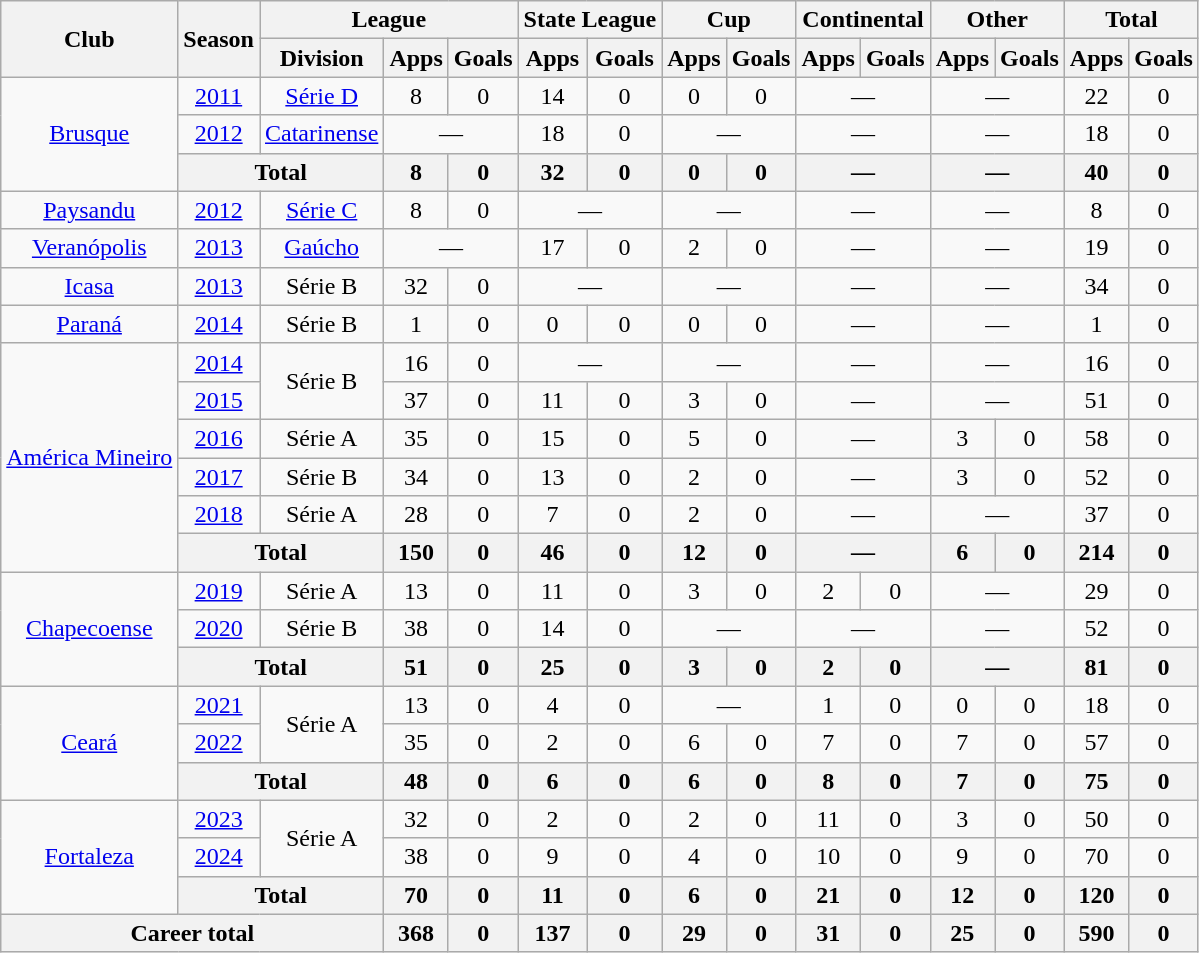<table class="wikitable" style="text-align: center;">
<tr>
<th rowspan="2">Club</th>
<th rowspan="2">Season</th>
<th colspan="3">League</th>
<th colspan="2">State League</th>
<th colspan="2">Cup</th>
<th colspan="2">Continental</th>
<th colspan="2">Other</th>
<th colspan="2">Total</th>
</tr>
<tr>
<th>Division</th>
<th>Apps</th>
<th>Goals</th>
<th>Apps</th>
<th>Goals</th>
<th>Apps</th>
<th>Goals</th>
<th>Apps</th>
<th>Goals</th>
<th>Apps</th>
<th>Goals</th>
<th>Apps</th>
<th>Goals</th>
</tr>
<tr>
<td rowspan="3"><a href='#'>Brusque</a></td>
<td><a href='#'>2011</a></td>
<td><a href='#'>Série D</a></td>
<td>8</td>
<td>0</td>
<td>14</td>
<td>0</td>
<td>0</td>
<td>0</td>
<td colspan="2">—</td>
<td colspan="2">—</td>
<td>22</td>
<td>0</td>
</tr>
<tr>
<td><a href='#'>2012</a></td>
<td><a href='#'>Catarinense</a></td>
<td colspan="2">—</td>
<td>18</td>
<td>0</td>
<td colspan="2">—</td>
<td colspan="2">—</td>
<td colspan="2">—</td>
<td>18</td>
<td>0</td>
</tr>
<tr>
<th colspan="2">Total</th>
<th>8</th>
<th>0</th>
<th>32</th>
<th>0</th>
<th>0</th>
<th>0</th>
<th colspan="2">—</th>
<th colspan="2">—</th>
<th>40</th>
<th>0</th>
</tr>
<tr>
<td><a href='#'>Paysandu</a></td>
<td><a href='#'>2012</a></td>
<td><a href='#'>Série C</a></td>
<td>8</td>
<td>0</td>
<td colspan="2">—</td>
<td colspan="2">—</td>
<td colspan="2">—</td>
<td colspan="2">—</td>
<td>8</td>
<td>0</td>
</tr>
<tr>
<td><a href='#'>Veranópolis</a></td>
<td><a href='#'>2013</a></td>
<td><a href='#'>Gaúcho</a></td>
<td colspan="2">—</td>
<td>17</td>
<td>0</td>
<td>2</td>
<td>0</td>
<td colspan="2">—</td>
<td colspan="2">—</td>
<td>19</td>
<td>0</td>
</tr>
<tr>
<td><a href='#'>Icasa</a></td>
<td><a href='#'>2013</a></td>
<td>Série B</td>
<td>32</td>
<td>0</td>
<td colspan="2">—</td>
<td colspan="2">—</td>
<td colspan="2">—</td>
<td colspan="2">—</td>
<td>34</td>
<td>0</td>
</tr>
<tr>
<td><a href='#'>Paraná</a></td>
<td><a href='#'>2014</a></td>
<td>Série B</td>
<td>1</td>
<td>0</td>
<td>0</td>
<td>0</td>
<td>0</td>
<td>0</td>
<td colspan="2">—</td>
<td colspan="2">—</td>
<td>1</td>
<td>0</td>
</tr>
<tr>
<td rowspan="6"><a href='#'>América Mineiro</a></td>
<td><a href='#'>2014</a></td>
<td rowspan="2">Série B</td>
<td>16</td>
<td>0</td>
<td colspan="2">—</td>
<td colspan="2">—</td>
<td colspan="2">—</td>
<td colspan="2">—</td>
<td>16</td>
<td>0</td>
</tr>
<tr>
<td><a href='#'>2015</a></td>
<td>37</td>
<td>0</td>
<td>11</td>
<td>0</td>
<td>3</td>
<td>0</td>
<td colspan="2">—</td>
<td colspan="2">—</td>
<td>51</td>
<td>0</td>
</tr>
<tr>
<td><a href='#'>2016</a></td>
<td>Série A</td>
<td>35</td>
<td>0</td>
<td>15</td>
<td>0</td>
<td>5</td>
<td>0</td>
<td colspan="2">—</td>
<td>3</td>
<td>0</td>
<td>58</td>
<td>0</td>
</tr>
<tr>
<td><a href='#'>2017</a></td>
<td>Série B</td>
<td>34</td>
<td>0</td>
<td>13</td>
<td>0</td>
<td>2</td>
<td>0</td>
<td colspan="2">—</td>
<td>3</td>
<td>0</td>
<td>52</td>
<td>0</td>
</tr>
<tr>
<td><a href='#'>2018</a></td>
<td>Série A</td>
<td>28</td>
<td>0</td>
<td>7</td>
<td>0</td>
<td>2</td>
<td>0</td>
<td colspan="2">—</td>
<td colspan="2">—</td>
<td>37</td>
<td>0</td>
</tr>
<tr>
<th colspan="2">Total</th>
<th>150</th>
<th>0</th>
<th>46</th>
<th>0</th>
<th>12</th>
<th>0</th>
<th colspan="2">—</th>
<th>6</th>
<th>0</th>
<th>214</th>
<th>0</th>
</tr>
<tr>
<td rowspan="3"><a href='#'>Chapecoense</a></td>
<td><a href='#'>2019</a></td>
<td>Série A</td>
<td>13</td>
<td>0</td>
<td>11</td>
<td>0</td>
<td>3</td>
<td>0</td>
<td>2</td>
<td>0</td>
<td colspan="2">—</td>
<td>29</td>
<td>0</td>
</tr>
<tr>
<td><a href='#'>2020</a></td>
<td>Série B</td>
<td>38</td>
<td>0</td>
<td>14</td>
<td>0</td>
<td colspan="2">—</td>
<td colspan="2">—</td>
<td colspan="2">—</td>
<td>52</td>
<td>0</td>
</tr>
<tr>
<th colspan="2">Total</th>
<th>51</th>
<th>0</th>
<th>25</th>
<th>0</th>
<th>3</th>
<th>0</th>
<th>2</th>
<th>0</th>
<th colspan="2">—</th>
<th>81</th>
<th>0</th>
</tr>
<tr>
<td rowspan="3"><a href='#'>Ceará</a></td>
<td><a href='#'>2021</a></td>
<td rowspan="2">Série A</td>
<td>13</td>
<td>0</td>
<td>4</td>
<td>0</td>
<td colspan="2">—</td>
<td>1</td>
<td>0</td>
<td>0</td>
<td>0</td>
<td>18</td>
<td>0</td>
</tr>
<tr>
<td><a href='#'>2022</a></td>
<td>35</td>
<td>0</td>
<td>2</td>
<td>0</td>
<td>6</td>
<td>0</td>
<td>7</td>
<td>0</td>
<td>7</td>
<td>0</td>
<td>57</td>
<td>0</td>
</tr>
<tr>
<th colspan="2">Total</th>
<th>48</th>
<th>0</th>
<th>6</th>
<th>0</th>
<th>6</th>
<th>0</th>
<th>8</th>
<th>0</th>
<th>7</th>
<th>0</th>
<th>75</th>
<th>0</th>
</tr>
<tr>
<td rowspan="3"><a href='#'>Fortaleza</a></td>
<td><a href='#'>2023</a></td>
<td rowspan="2">Série A</td>
<td>32</td>
<td>0</td>
<td>2</td>
<td>0</td>
<td>2</td>
<td>0</td>
<td>11</td>
<td>0</td>
<td>3</td>
<td>0</td>
<td>50</td>
<td>0</td>
</tr>
<tr>
<td><a href='#'>2024</a></td>
<td>38</td>
<td>0</td>
<td>9</td>
<td>0</td>
<td>4</td>
<td>0</td>
<td>10</td>
<td>0</td>
<td>9</td>
<td>0</td>
<td>70</td>
<td>0</td>
</tr>
<tr>
<th colspan="2">Total</th>
<th>70</th>
<th>0</th>
<th>11</th>
<th>0</th>
<th>6</th>
<th>0</th>
<th>21</th>
<th>0</th>
<th>12</th>
<th>0</th>
<th>120</th>
<th>0</th>
</tr>
<tr>
<th colspan="3">Career total</th>
<th>368</th>
<th>0</th>
<th>137</th>
<th>0</th>
<th>29</th>
<th>0</th>
<th>31</th>
<th>0</th>
<th>25</th>
<th>0</th>
<th>590</th>
<th>0</th>
</tr>
</table>
